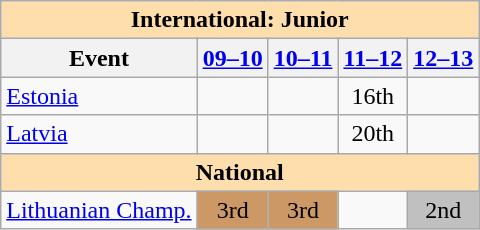<table class="wikitable" style="text-align:center">
<tr>
<th colspan=5 align=center style="background-color: #ffdead; ">International: Junior </th>
</tr>
<tr>
<th>Event</th>
<th><a href='#'>09–10</a></th>
<th><a href='#'>10–11</a></th>
<th><a href='#'>11–12</a></th>
<th><a href='#'>12–13</a></th>
</tr>
<tr>
<td align=left> <a href='#'>Estonia</a></td>
<td></td>
<td></td>
<td>16th</td>
<td></td>
</tr>
<tr>
<td align=left> <a href='#'>Latvia</a></td>
<td></td>
<td></td>
<td>20th</td>
<td></td>
</tr>
<tr>
<th colspan=5 align=center style="background-color: #ffdead; ">National</th>
</tr>
<tr>
<td align=left><a href='#'>Lithuanian Champ.</a></td>
<td bgcolor=cc9966>3rd</td>
<td bgcolor=cc9966>3rd</td>
<td></td>
<td bgcolor=silver>2nd</td>
</tr>
</table>
